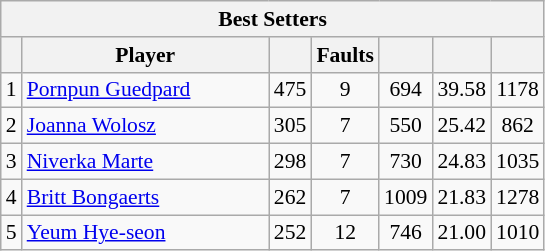<table class="wikitable sortable" style=font-size:90%>
<tr>
<th colspan=7>Best Setters</th>
</tr>
<tr>
<th></th>
<th width=158>Player</th>
<th width=20></th>
<th width=20>Faults</th>
<th width=20></th>
<th width=20></th>
<th width=20></th>
</tr>
<tr>
<td>1</td>
<td> <a href='#'>Pornpun Guedpard</a></td>
<td align=center>475</td>
<td align=center>9</td>
<td align=center>694</td>
<td align=center>39.58</td>
<td align=center>1178</td>
</tr>
<tr>
<td>2</td>
<td> <a href='#'>Joanna Wolosz</a></td>
<td align=center>305</td>
<td align=center>7</td>
<td align=center>550</td>
<td align=center>25.42</td>
<td align=center>862</td>
</tr>
<tr>
<td>3</td>
<td> <a href='#'>Niverka Marte</a></td>
<td align=center>298</td>
<td align=center>7</td>
<td align=center>730</td>
<td align=center>24.83</td>
<td align=center>1035</td>
</tr>
<tr>
<td>4</td>
<td> <a href='#'>Britt Bongaerts</a></td>
<td align=center>262</td>
<td align=center>7</td>
<td align=center>1009</td>
<td align=center>21.83</td>
<td align=center>1278</td>
</tr>
<tr>
<td>5</td>
<td> <a href='#'>Yeum Hye-seon</a></td>
<td align=center>252</td>
<td align=center>12</td>
<td align=center>746</td>
<td align=center>21.00</td>
<td align=center>1010</td>
</tr>
</table>
